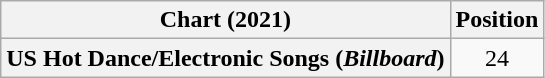<table class="wikitable plainrowheaders" style="text-align:center">
<tr>
<th scope="col">Chart (2021)</th>
<th scope="col">Position</th>
</tr>
<tr>
<th scope="row">US Hot Dance/Electronic Songs (<em>Billboard</em>)</th>
<td>24</td>
</tr>
</table>
